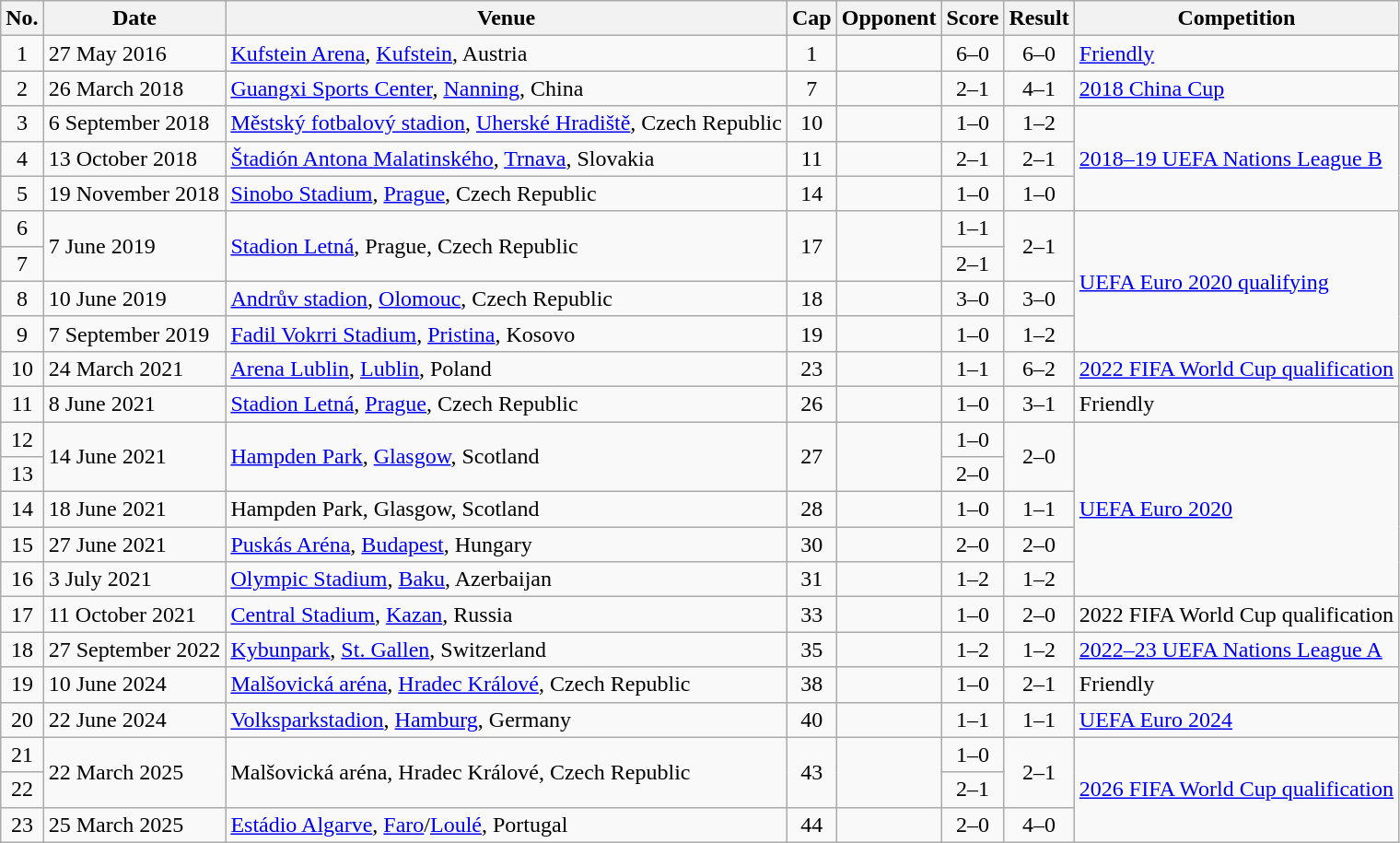<table class="wikitable sortable">
<tr>
<th scope="col">No.</th>
<th scope="col" data-sort-type="date">Date</th>
<th scope="col">Venue</th>
<th scope="col">Cap</th>
<th scope="col">Opponent</th>
<th scope="col">Score</th>
<th scope="col">Result</th>
<th scope="col">Competition</th>
</tr>
<tr>
<td align="center">1</td>
<td>27 May 2016</td>
<td><a href='#'>Kufstein Arena</a>, <a href='#'>Kufstein</a>, Austria</td>
<td align="center">1</td>
<td></td>
<td align="center">6–0</td>
<td align="center">6–0</td>
<td><a href='#'>Friendly</a></td>
</tr>
<tr>
<td align="center">2</td>
<td>26 March 2018</td>
<td><a href='#'>Guangxi Sports Center</a>, <a href='#'>Nanning</a>, China</td>
<td align="center">7</td>
<td></td>
<td align="center">2–1</td>
<td align="center">4–1</td>
<td><a href='#'>2018 China Cup</a></td>
</tr>
<tr>
<td align="center">3</td>
<td>6 September 2018</td>
<td><a href='#'>Městský fotbalový stadion</a>, <a href='#'>Uherské Hradiště</a>, Czech Republic</td>
<td align="center">10</td>
<td></td>
<td align="center">1–0</td>
<td align="center">1–2</td>
<td rowspan=3><a href='#'>2018–19 UEFA Nations League B</a></td>
</tr>
<tr>
<td align="center">4</td>
<td>13 October 2018</td>
<td><a href='#'>Štadión Antona Malatinského</a>, <a href='#'>Trnava</a>, Slovakia</td>
<td align="center">11</td>
<td></td>
<td align="center">2–1</td>
<td align="center">2–1</td>
</tr>
<tr>
<td align="center">5</td>
<td>19 November 2018</td>
<td><a href='#'>Sinobo Stadium</a>, <a href='#'>Prague</a>, Czech Republic</td>
<td align="center">14</td>
<td></td>
<td align="center">1–0</td>
<td align="center">1–0</td>
</tr>
<tr>
<td align="center">6</td>
<td rowspan="2">7 June 2019</td>
<td rowspan="2"><a href='#'>Stadion Letná</a>, Prague, Czech Republic</td>
<td rowspan="2" align="center">17</td>
<td rowspan="2"></td>
<td align="center">1–1</td>
<td rowspan="2" align="center">2–1</td>
<td rowspan="4"><a href='#'>UEFA Euro 2020 qualifying</a></td>
</tr>
<tr>
<td align="center">7</td>
<td align="center">2–1</td>
</tr>
<tr>
<td align="center">8</td>
<td>10 June 2019</td>
<td><a href='#'>Andrův stadion</a>, <a href='#'>Olomouc</a>, Czech Republic</td>
<td align="center">18</td>
<td></td>
<td align="center">3–0</td>
<td align="center">3–0</td>
</tr>
<tr>
<td align="center">9</td>
<td>7 September 2019</td>
<td><a href='#'>Fadil Vokrri Stadium</a>, <a href='#'>Pristina</a>, Kosovo</td>
<td align="center">19</td>
<td></td>
<td align="center">1–0</td>
<td align="center">1–2</td>
</tr>
<tr>
<td align="center">10</td>
<td>24 March 2021</td>
<td><a href='#'>Arena Lublin</a>, <a href='#'>Lublin</a>, Poland</td>
<td align="center">23</td>
<td></td>
<td align="center">1–1</td>
<td align="center">6–2</td>
<td><a href='#'>2022 FIFA World Cup qualification</a></td>
</tr>
<tr>
<td align="center">11</td>
<td>8 June 2021</td>
<td><a href='#'>Stadion Letná</a>, <a href='#'>Prague</a>, Czech Republic</td>
<td align="center">26</td>
<td></td>
<td align="center">1–0</td>
<td align="center">3–1</td>
<td>Friendly</td>
</tr>
<tr>
<td align="center">12</td>
<td rowspan="2">14 June 2021</td>
<td rowspan="2"><a href='#'>Hampden Park</a>, <a href='#'>Glasgow</a>, Scotland</td>
<td rowspan="2" align="center">27</td>
<td rowspan="2"></td>
<td align="center">1–0</td>
<td rowspan="2" align="center">2–0</td>
<td rowspan="5"><a href='#'>UEFA Euro 2020</a></td>
</tr>
<tr>
<td align="center">13</td>
<td align="center">2–0</td>
</tr>
<tr>
<td align="center">14</td>
<td>18 June 2021</td>
<td>Hampden Park, Glasgow, Scotland</td>
<td align="center">28</td>
<td></td>
<td align="center">1–0</td>
<td align="center">1–1</td>
</tr>
<tr>
<td align="center">15</td>
<td>27 June 2021</td>
<td><a href='#'>Puskás Aréna</a>, <a href='#'>Budapest</a>, Hungary</td>
<td align="center">30</td>
<td></td>
<td align="center">2–0</td>
<td align="center">2–0</td>
</tr>
<tr>
<td align="center">16</td>
<td>3 July 2021</td>
<td><a href='#'>Olympic Stadium</a>, <a href='#'>Baku</a>, Azerbaijan</td>
<td align="center">31</td>
<td></td>
<td align="center">1–2</td>
<td align="center">1–2</td>
</tr>
<tr>
<td align="center">17</td>
<td>11 October 2021</td>
<td><a href='#'>Central Stadium</a>, <a href='#'>Kazan</a>, Russia</td>
<td align="center">33</td>
<td></td>
<td align="center">1–0</td>
<td align="center">2–0</td>
<td>2022 FIFA World Cup qualification</td>
</tr>
<tr>
<td align="center">18</td>
<td>27 September 2022</td>
<td><a href='#'>Kybunpark</a>, <a href='#'>St. Gallen</a>, Switzerland</td>
<td align="center">35</td>
<td></td>
<td align="center">1–2</td>
<td align="center">1–2</td>
<td><a href='#'>2022–23 UEFA Nations League A</a></td>
</tr>
<tr>
<td align="center">19</td>
<td>10 June 2024</td>
<td><a href='#'>Malšovická aréna</a>, <a href='#'>Hradec Králové</a>, Czech Republic</td>
<td align="center">38</td>
<td></td>
<td align="center">1–0</td>
<td align="center">2–1</td>
<td>Friendly</td>
</tr>
<tr>
<td align="center">20</td>
<td>22 June 2024</td>
<td><a href='#'>Volksparkstadion</a>, <a href='#'>Hamburg</a>, Germany</td>
<td align="center">40</td>
<td></td>
<td align="center">1–1</td>
<td align="center">1–1</td>
<td><a href='#'>UEFA Euro 2024</a></td>
</tr>
<tr>
<td align="center">21</td>
<td rowspan="2">22 March 2025</td>
<td rowspan="2">Malšovická aréna, Hradec Králové, Czech Republic</td>
<td rowspan="2" align="center">43</td>
<td rowspan="2"></td>
<td align="center">1–0</td>
<td rowspan="2" align="center">2–1</td>
<td rowspan="3"><a href='#'>2026 FIFA World Cup qualification</a></td>
</tr>
<tr>
<td align="center">22</td>
<td align="center">2–1</td>
</tr>
<tr>
<td align="center">23</td>
<td>25 March 2025</td>
<td><a href='#'>Estádio Algarve</a>, <a href='#'>Faro</a>/<a href='#'>Loulé</a>, Portugal</td>
<td align="center">44</td>
<td></td>
<td align=center>2–0</td>
<td align="center">4–0</td>
</tr>
</table>
